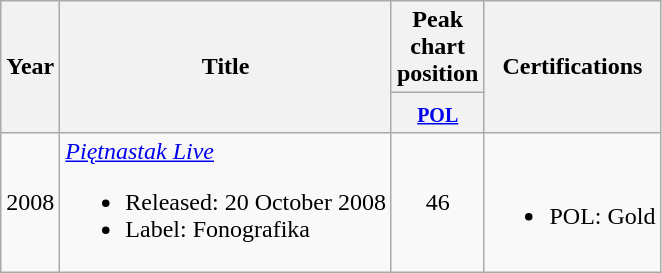<table class=wikitable style=text-align:center;>
<tr>
<th rowspan=2>Year</th>
<th rowspan=2>Title</th>
<th colspan=1>Peak chart position</th>
<th rowspan=2>Certifications</th>
</tr>
<tr style="vertical-align:top;line-height:1.2">
<th width=25px><small><a href='#'>POL</a></small><br></th>
</tr>
<tr>
<td>2008</td>
<td align=left><em><a href='#'>Piętnastak Live</a></em><br><ul><li>Released: 20 October 2008</li><li>Label: Fonografika</li></ul></td>
<td>46</td>
<td><br><ul><li>POL: Gold</li></ul></td>
</tr>
</table>
